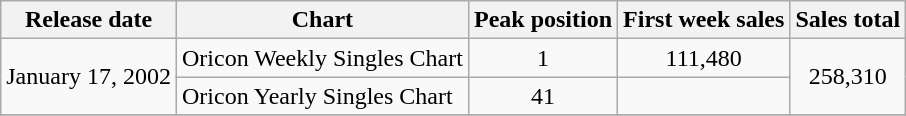<table class="wikitable">
<tr>
<th>Release date</th>
<th>Chart</th>
<th>Peak position</th>
<th>First week sales</th>
<th>Sales total</th>
</tr>
<tr>
<td align="center" rowspan="2">January 17, 2002</td>
<td>Oricon Weekly Singles Chart</td>
<td align="center">1</td>
<td align="center">111,480</td>
<td align="center" rowspan="2">258,310</td>
</tr>
<tr>
<td>Oricon Yearly Singles Chart</td>
<td align="center">41</td>
<td></td>
</tr>
<tr>
</tr>
</table>
